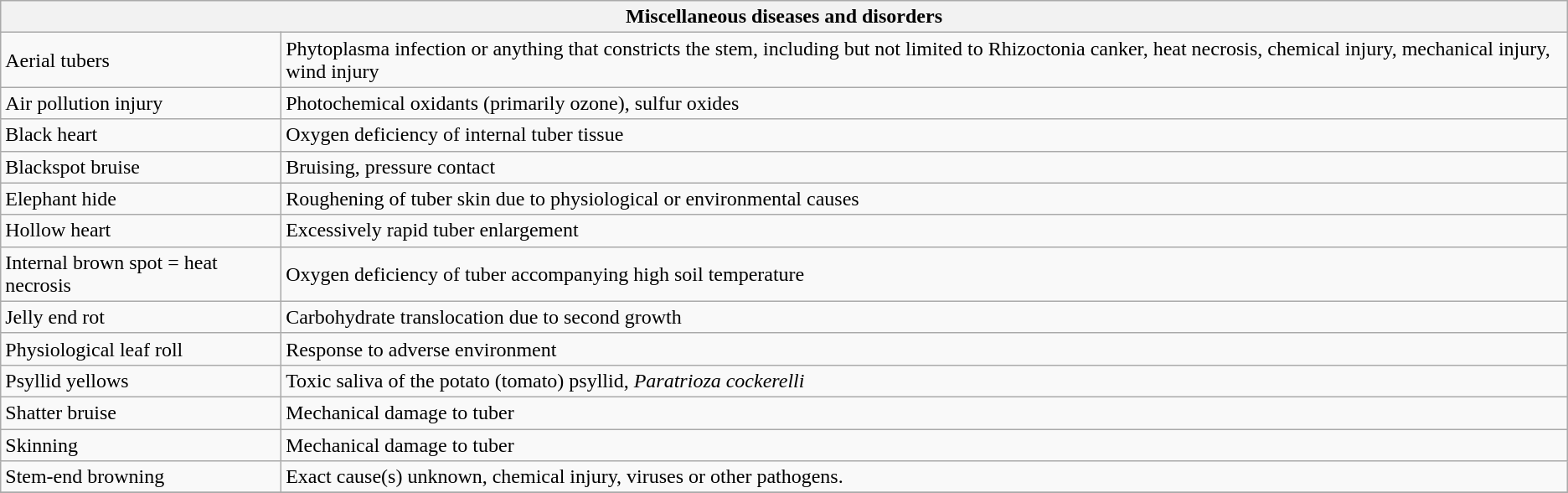<table class="wikitable" style="clear:left">
<tr>
<th colspan=2><strong>Miscellaneous diseases and disorders</strong></th>
</tr>
<tr>
<td>Aerial tubers</td>
<td>Phytoplasma infection or anything that constricts the stem, including but not limited to Rhizoctonia canker, heat necrosis, chemical injury, mechanical injury, wind injury</td>
</tr>
<tr>
<td>Air pollution injury</td>
<td>Photochemical oxidants (primarily ozone), sulfur oxides</td>
</tr>
<tr>
<td>Black heart</td>
<td>Oxygen deficiency of internal tuber tissue</td>
</tr>
<tr>
<td>Blackspot bruise</td>
<td>Bruising, pressure contact</td>
</tr>
<tr>
<td>Elephant hide</td>
<td>Roughening of tuber skin due to physiological or environmental causes</td>
</tr>
<tr>
<td>Hollow heart</td>
<td>Excessively rapid tuber enlargement</td>
</tr>
<tr>
<td>Internal brown spot = heat necrosis</td>
<td>Oxygen deficiency of tuber accompanying high soil temperature</td>
</tr>
<tr>
<td>Jelly end rot</td>
<td>Carbohydrate translocation due to second growth</td>
</tr>
<tr>
<td>Physiological leaf roll</td>
<td>Response to adverse environment</td>
</tr>
<tr>
<td>Psyllid yellows</td>
<td>Toxic saliva of the potato (tomato) psyllid, <em>Paratrioza cockerelli</em></td>
</tr>
<tr>
<td>Shatter bruise</td>
<td>Mechanical damage to tuber</td>
</tr>
<tr>
<td>Skinning</td>
<td>Mechanical damage to tuber</td>
</tr>
<tr>
<td>Stem-end browning</td>
<td>Exact cause(s) unknown, chemical injury, viruses or other pathogens.</td>
</tr>
<tr>
</tr>
</table>
